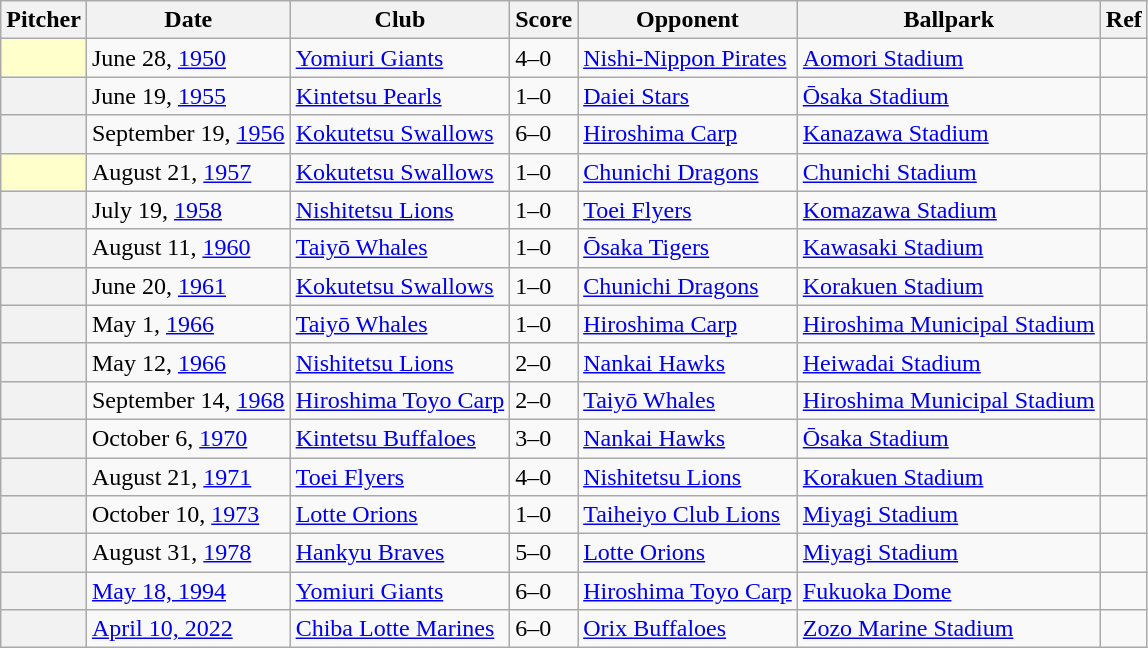<table class="wikitable sortable">
<tr>
<th scope="col">Pitcher</th>
<th scope="col">Date</th>
<th scope="col">Club</th>
<th scope="col">Score</th>
<th scope="col">Opponent</th>
<th scope="col">Ballpark</th>
<th scope="col" class="unsortable">Ref</th>
</tr>
<tr>
<th scope="row" style="background-color:#ffffcc"></th>
<td>June 28, <a href='#'>1950</a></td>
<td><a href='#'>Yomiuri Giants</a></td>
<td>4–0</td>
<td><a href='#'>Nishi-Nippon Pirates</a></td>
<td><a href='#'>Aomori Stadium</a></td>
<td></td>
</tr>
<tr>
<th scope="row"></th>
<td>June 19, <a href='#'>1955</a></td>
<td><a href='#'>Kintetsu Pearls</a></td>
<td>1–0</td>
<td><a href='#'>Daiei Stars</a></td>
<td><a href='#'>Ōsaka Stadium</a></td>
<td></td>
</tr>
<tr>
<th scope="row"></th>
<td>September 19, <a href='#'>1956</a></td>
<td><a href='#'>Kokutetsu Swallows</a></td>
<td>6–0</td>
<td><a href='#'>Hiroshima Carp</a></td>
<td><a href='#'>Kanazawa Stadium</a></td>
<td></td>
</tr>
<tr>
<th scope="row" style="background-color:#ffffcc"></th>
<td>August 21, <a href='#'>1957</a></td>
<td><a href='#'>Kokutetsu Swallows</a></td>
<td>1–0</td>
<td><a href='#'>Chunichi Dragons</a></td>
<td><a href='#'>Chunichi Stadium</a></td>
<td></td>
</tr>
<tr>
<th scope="row"></th>
<td>July 19, <a href='#'>1958</a></td>
<td><a href='#'>Nishitetsu Lions</a></td>
<td>1–0</td>
<td><a href='#'>Toei Flyers</a></td>
<td><a href='#'>Komazawa Stadium</a></td>
<td></td>
</tr>
<tr>
<th scope="row"></th>
<td>August 11, <a href='#'>1960</a></td>
<td><a href='#'>Taiyō Whales</a></td>
<td>1–0</td>
<td><a href='#'>Ōsaka Tigers</a></td>
<td><a href='#'>Kawasaki Stadium</a></td>
<td></td>
</tr>
<tr>
<th scope="row"></th>
<td>June 20, <a href='#'>1961</a></td>
<td><a href='#'>Kokutetsu Swallows</a></td>
<td>1–0</td>
<td><a href='#'>Chunichi Dragons</a></td>
<td><a href='#'>Korakuen Stadium</a></td>
<td></td>
</tr>
<tr>
<th scope="row"></th>
<td>May 1, <a href='#'>1966</a></td>
<td><a href='#'>Taiyō Whales</a></td>
<td>1–0</td>
<td><a href='#'>Hiroshima Carp</a></td>
<td><a href='#'>Hiroshima Municipal Stadium</a></td>
<td></td>
</tr>
<tr>
<th scope="row"></th>
<td>May 12, <a href='#'>1966</a></td>
<td><a href='#'>Nishitetsu Lions</a></td>
<td>2–0</td>
<td><a href='#'>Nankai Hawks</a></td>
<td><a href='#'>Heiwadai Stadium</a></td>
<td></td>
</tr>
<tr>
<th scope="row"></th>
<td>September 14, <a href='#'>1968</a></td>
<td><a href='#'>Hiroshima Toyo Carp</a></td>
<td>2–0</td>
<td><a href='#'>Taiyō Whales</a></td>
<td><a href='#'>Hiroshima Municipal Stadium</a></td>
<td></td>
</tr>
<tr>
<th scope="row"></th>
<td>October 6, <a href='#'>1970</a></td>
<td><a href='#'>Kintetsu Buffaloes</a></td>
<td>3–0</td>
<td><a href='#'>Nankai Hawks</a></td>
<td><a href='#'>Ōsaka Stadium</a></td>
<td></td>
</tr>
<tr>
<th scope="row"></th>
<td>August 21, <a href='#'>1971</a></td>
<td><a href='#'>Toei Flyers</a></td>
<td>4–0</td>
<td><a href='#'>Nishitetsu Lions</a></td>
<td><a href='#'>Korakuen Stadium</a></td>
<td></td>
</tr>
<tr>
<th scope="row"></th>
<td>October 10, <a href='#'>1973</a></td>
<td><a href='#'>Lotte Orions</a></td>
<td>1–0</td>
<td><a href='#'>Taiheiyo Club Lions</a></td>
<td><a href='#'>Miyagi Stadium</a></td>
<td></td>
</tr>
<tr>
<th scope="row"></th>
<td>August 31, <a href='#'>1978</a></td>
<td><a href='#'>Hankyu Braves</a></td>
<td>5–0</td>
<td><a href='#'>Lotte Orions</a></td>
<td><a href='#'>Miyagi Stadium</a></td>
<td></td>
</tr>
<tr>
<th scope="row"></th>
<td><a href='#'>May 18, 1994</a></td>
<td><a href='#'>Yomiuri Giants</a></td>
<td>6–0</td>
<td><a href='#'>Hiroshima Toyo Carp</a></td>
<td><a href='#'>Fukuoka Dome</a></td>
<td></td>
</tr>
<tr>
<th scope="row"></th>
<td><a href='#'>April 10, 2022</a></td>
<td><a href='#'>Chiba Lotte Marines</a></td>
<td>6–0</td>
<td><a href='#'>Orix Buffaloes</a></td>
<td><a href='#'>Zozo Marine Stadium</a></td>
<td></td>
</tr>
</table>
